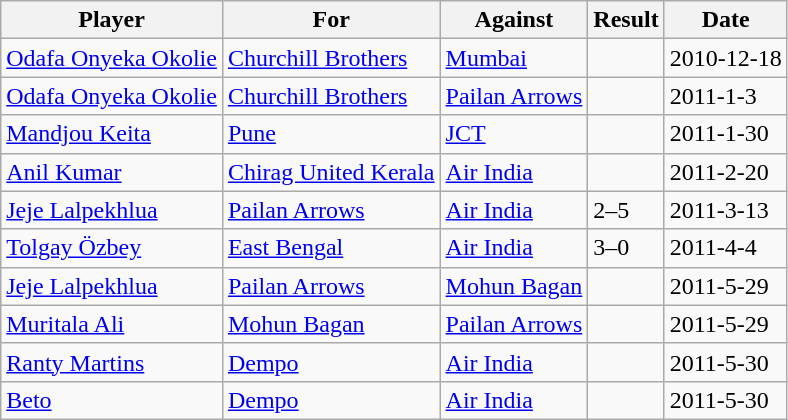<table class="wikitable sortable">
<tr>
<th>Player</th>
<th>For</th>
<th>Against</th>
<th align=center>Result</th>
<th>Date</th>
</tr>
<tr>
<td> <a href='#'>Odafa Onyeka Okolie</a></td>
<td><a href='#'>Churchill Brothers</a></td>
<td><a href='#'>Mumbai</a></td>
<td></td>
<td>2010-12-18</td>
</tr>
<tr>
<td> <a href='#'>Odafa Onyeka Okolie</a></td>
<td><a href='#'>Churchill Brothers</a></td>
<td><a href='#'>Pailan Arrows</a></td>
<td></td>
<td>2011-1-3</td>
</tr>
<tr>
<td> <a href='#'>Mandjou Keita</a></td>
<td><a href='#'>Pune</a></td>
<td><a href='#'>JCT</a></td>
<td></td>
<td>2011-1-30</td>
</tr>
<tr>
<td> <a href='#'>Anil Kumar</a></td>
<td><a href='#'>Chirag United Kerala</a></td>
<td><a href='#'>Air India</a></td>
<td></td>
<td>2011-2-20</td>
</tr>
<tr>
<td> <a href='#'>Jeje Lalpekhlua</a></td>
<td><a href='#'>Pailan Arrows</a></td>
<td><a href='#'>Air India</a></td>
<td>2–5</td>
<td>2011-3-13</td>
</tr>
<tr>
<td> <a href='#'>Tolgay Özbey</a></td>
<td><a href='#'>East Bengal</a></td>
<td><a href='#'>Air India</a></td>
<td>3–0</td>
<td>2011-4-4</td>
</tr>
<tr>
<td> <a href='#'>Jeje Lalpekhlua</a></td>
<td><a href='#'>Pailan Arrows</a></td>
<td><a href='#'>Mohun Bagan</a></td>
<td></td>
<td>2011-5-29</td>
</tr>
<tr>
<td> <a href='#'>Muritala Ali</a></td>
<td><a href='#'>Mohun Bagan</a></td>
<td><a href='#'>Pailan Arrows</a></td>
<td></td>
<td>2011-5-29</td>
</tr>
<tr>
<td> <a href='#'>Ranty Martins</a></td>
<td><a href='#'>Dempo</a></td>
<td><a href='#'>Air India</a></td>
<td></td>
<td>2011-5-30</td>
</tr>
<tr>
<td> <a href='#'>Beto</a></td>
<td><a href='#'>Dempo</a></td>
<td><a href='#'>Air India</a></td>
<td></td>
<td>2011-5-30</td>
</tr>
</table>
